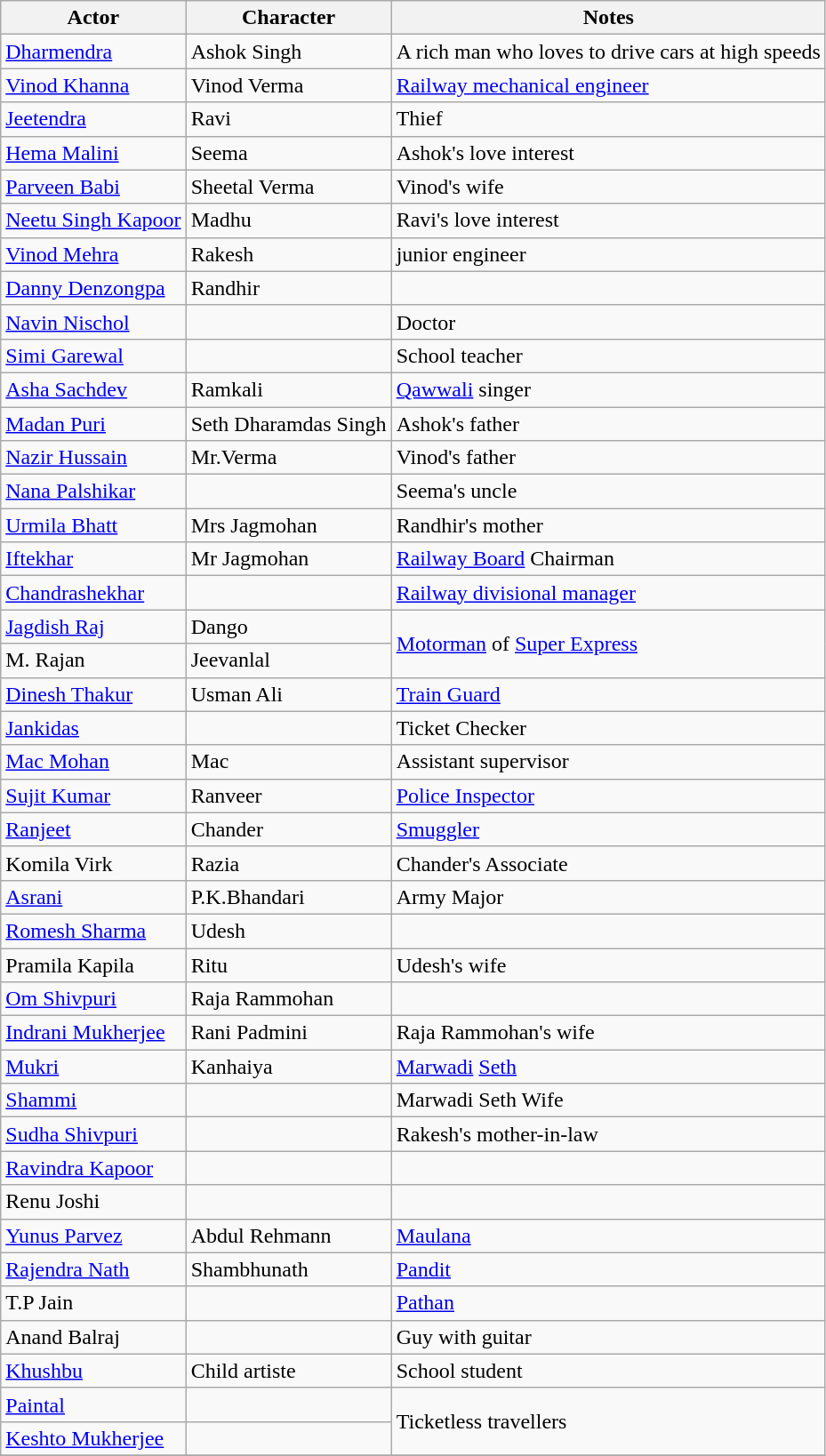<table class="wikitable">
<tr>
<th>Actor</th>
<th>Character</th>
<th>Notes</th>
</tr>
<tr>
<td><a href='#'>Dharmendra</a></td>
<td>Ashok Singh</td>
<td>A rich man who loves to drive cars at high speeds</td>
</tr>
<tr>
<td><a href='#'>Vinod Khanna</a></td>
<td>Vinod Verma</td>
<td><a href='#'>Railway mechanical engineer</a></td>
</tr>
<tr>
<td><a href='#'>Jeetendra</a></td>
<td>Ravi</td>
<td>Thief</td>
</tr>
<tr>
<td><a href='#'>Hema Malini</a></td>
<td>Seema</td>
<td>Ashok's love interest</td>
</tr>
<tr>
<td><a href='#'>Parveen Babi</a></td>
<td>Sheetal Verma</td>
<td>Vinod's wife</td>
</tr>
<tr>
<td><a href='#'>Neetu Singh Kapoor</a></td>
<td>Madhu</td>
<td>Ravi's love interest</td>
</tr>
<tr>
<td><a href='#'>Vinod Mehra</a></td>
<td>Rakesh</td>
<td>junior engineer</td>
</tr>
<tr>
<td><a href='#'>Danny Denzongpa</a></td>
<td>Randhir</td>
<td></td>
</tr>
<tr>
<td><a href='#'>Navin Nischol</a></td>
<td></td>
<td>Doctor</td>
</tr>
<tr>
<td><a href='#'>Simi Garewal</a></td>
<td></td>
<td>School teacher</td>
</tr>
<tr>
<td><a href='#'>Asha Sachdev</a></td>
<td>Ramkali</td>
<td><a href='#'>Qawwali</a> singer</td>
</tr>
<tr>
<td><a href='#'>Madan Puri</a></td>
<td>Seth Dharamdas Singh</td>
<td>Ashok's father</td>
</tr>
<tr>
<td><a href='#'>Nazir Hussain</a></td>
<td>Mr.Verma</td>
<td>Vinod's father</td>
</tr>
<tr>
<td><a href='#'>Nana Palshikar</a></td>
<td></td>
<td>Seema's uncle</td>
</tr>
<tr>
<td><a href='#'>Urmila Bhatt</a></td>
<td>Mrs Jagmohan</td>
<td>Randhir's mother</td>
</tr>
<tr>
<td><a href='#'>Iftekhar</a></td>
<td>Mr Jagmohan</td>
<td><a href='#'>Railway Board</a> Chairman</td>
</tr>
<tr>
<td><a href='#'>Chandrashekhar</a></td>
<td></td>
<td><a href='#'>Railway divisional manager</a></td>
</tr>
<tr>
<td><a href='#'>Jagdish Raj</a></td>
<td>Dango</td>
<td Rowspan="2"><a href='#'>Motorman</a> of <a href='#'>Super Express</a></td>
</tr>
<tr>
<td>M. Rajan</td>
<td>Jeevanlal</td>
</tr>
<tr>
<td><a href='#'>Dinesh Thakur</a></td>
<td>Usman Ali</td>
<td><a href='#'>Train Guard</a></td>
</tr>
<tr>
<td><a href='#'>Jankidas</a></td>
<td></td>
<td>Ticket Checker</td>
</tr>
<tr>
<td><a href='#'>Mac Mohan</a></td>
<td>Mac</td>
<td>Assistant supervisor</td>
</tr>
<tr>
<td><a href='#'>Sujit Kumar</a></td>
<td>Ranveer</td>
<td><a href='#'>Police Inspector</a></td>
</tr>
<tr>
<td><a href='#'>Ranjeet</a></td>
<td>Chander</td>
<td><a href='#'>Smuggler</a></td>
</tr>
<tr>
<td>Komila Virk</td>
<td>Razia</td>
<td>Chander's Associate</td>
</tr>
<tr>
<td><a href='#'>Asrani</a></td>
<td>P.K.Bhandari</td>
<td>Army Major</td>
</tr>
<tr>
<td><a href='#'>Romesh Sharma</a></td>
<td>Udesh</td>
<td></td>
</tr>
<tr>
<td>Pramila Kapila</td>
<td>Ritu</td>
<td>Udesh's wife</td>
</tr>
<tr>
<td><a href='#'>Om Shivpuri</a></td>
<td>Raja Rammohan</td>
<td></td>
</tr>
<tr>
<td><a href='#'>Indrani Mukherjee</a></td>
<td>Rani Padmini</td>
<td>Raja Rammohan's wife</td>
</tr>
<tr>
<td><a href='#'>Mukri</a></td>
<td>Kanhaiya</td>
<td><a href='#'>Marwadi</a> <a href='#'>Seth</a></td>
</tr>
<tr>
<td><a href='#'>Shammi</a></td>
<td></td>
<td>Marwadi Seth Wife</td>
</tr>
<tr>
<td><a href='#'>Sudha Shivpuri</a></td>
<td></td>
<td>Rakesh's mother-in-law</td>
</tr>
<tr>
<td><a href='#'>Ravindra Kapoor</a></td>
<td></td>
</tr>
<tr>
<td>Renu Joshi</td>
<td></td>
<td></td>
</tr>
<tr>
<td><a href='#'>Yunus Parvez</a></td>
<td>Abdul Rehmann</td>
<td><a href='#'>Maulana</a></td>
</tr>
<tr>
<td><a href='#'>Rajendra Nath</a></td>
<td>Shambhunath</td>
<td><a href='#'>Pandit</a></td>
</tr>
<tr>
<td>T.P Jain</td>
<td></td>
<td><a href='#'>Pathan</a></td>
</tr>
<tr>
<td>Anand Balraj</td>
<td></td>
<td>Guy with guitar</td>
</tr>
<tr>
<td><a href='#'>Khushbu</a></td>
<td>Child artiste</td>
<td>School student</td>
</tr>
<tr>
<td><a href='#'>Paintal</a></td>
<td></td>
<td rowspan="2">Ticketless travellers</td>
</tr>
<tr>
<td><a href='#'>Keshto Mukherjee</a></td>
<td></td>
</tr>
<tr>
</tr>
</table>
